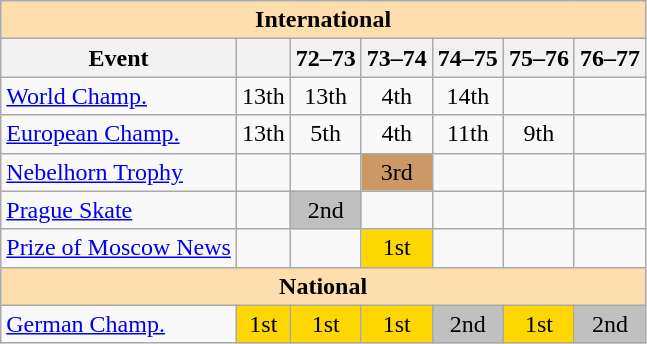<table class="wikitable" style="text-align:center">
<tr>
<th style="background-color: #ffdead; " colspan=7 align=center>International</th>
</tr>
<tr>
<th>Event</th>
<th></th>
<th>72–73</th>
<th>73–74</th>
<th>74–75</th>
<th>75–76</th>
<th>76–77</th>
</tr>
<tr>
<td align=left><a href='#'>World Champ.</a></td>
<td>13th</td>
<td>13th</td>
<td>4th</td>
<td>14th</td>
<td></td>
<td></td>
</tr>
<tr>
<td align=left><a href='#'>European Champ.</a></td>
<td>13th</td>
<td>5th</td>
<td>4th</td>
<td>11th</td>
<td>9th</td>
<td></td>
</tr>
<tr>
<td align=left><a href='#'>Nebelhorn Trophy</a></td>
<td></td>
<td></td>
<td bgcolor=cc9966>3rd</td>
<td></td>
<td></td>
<td></td>
</tr>
<tr>
<td align=left><a href='#'>Prague Skate</a></td>
<td></td>
<td bgcolor=silver>2nd</td>
<td></td>
<td></td>
<td></td>
<td></td>
</tr>
<tr>
<td align=left><a href='#'>Prize of Moscow News</a></td>
<td></td>
<td></td>
<td bgcolor=gold>1st</td>
<td></td>
<td></td>
<td></td>
</tr>
<tr>
<th style="background-color: #ffdead; " colspan=7 align=center>National</th>
</tr>
<tr>
<td align=left><a href='#'>German Champ.</a></td>
<td bgcolor=gold>1st</td>
<td bgcolor=gold>1st</td>
<td bgcolor=gold>1st</td>
<td bgcolor=silver>2nd</td>
<td bgcolor=gold>1st</td>
<td bgcolor=silver>2nd</td>
</tr>
</table>
